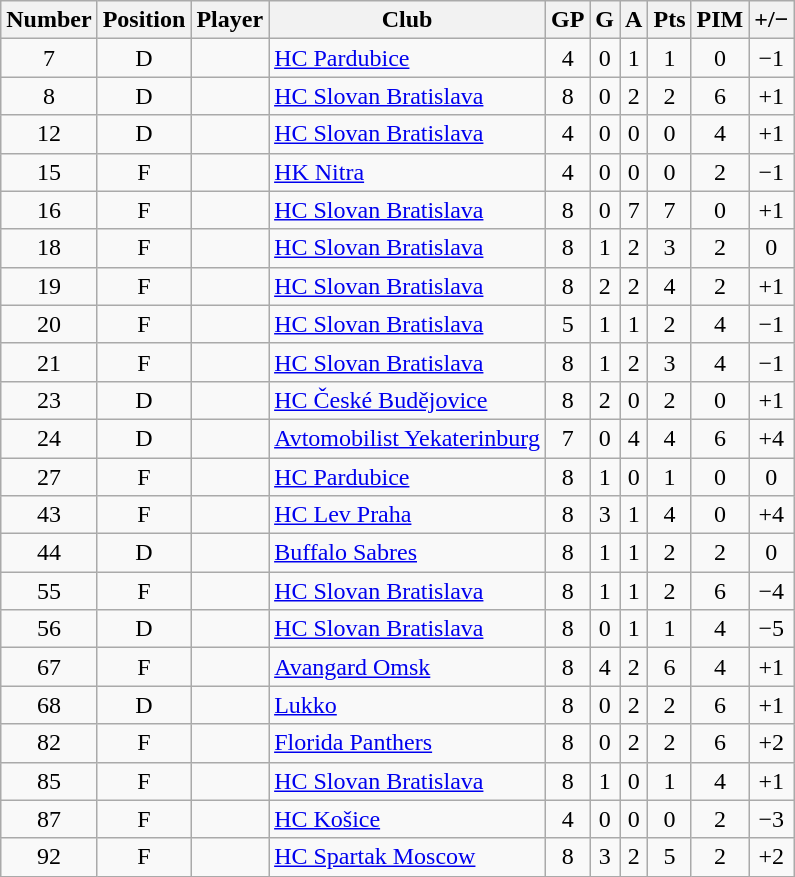<table class="wikitable sortable" style="text-align: center;">
<tr>
<th>Number</th>
<th>Position</th>
<th>Player</th>
<th>Club</th>
<th>GP</th>
<th>G</th>
<th>A</th>
<th>Pts</th>
<th>PIM</th>
<th>+/−</th>
</tr>
<tr>
<td>7</td>
<td>D</td>
<td align=left></td>
<td align=left> <a href='#'>HC Pardubice</a></td>
<td>4</td>
<td>0</td>
<td>1</td>
<td>1</td>
<td>0</td>
<td>−1</td>
</tr>
<tr>
<td>8</td>
<td>D</td>
<td align=left></td>
<td align=left> <a href='#'>HC Slovan Bratislava</a></td>
<td>8</td>
<td>0</td>
<td>2</td>
<td>2</td>
<td>6</td>
<td>+1</td>
</tr>
<tr>
<td>12</td>
<td>D</td>
<td align=left></td>
<td align=left> <a href='#'>HC Slovan Bratislava</a></td>
<td>4</td>
<td>0</td>
<td>0</td>
<td>0</td>
<td>4</td>
<td>+1</td>
</tr>
<tr>
<td>15</td>
<td>F</td>
<td align=left></td>
<td align=left> <a href='#'>HK Nitra</a></td>
<td>4</td>
<td>0</td>
<td>0</td>
<td>0</td>
<td>2</td>
<td>−1</td>
</tr>
<tr>
<td>16</td>
<td>F</td>
<td align=left></td>
<td align=left> <a href='#'>HC Slovan Bratislava</a></td>
<td>8</td>
<td>0</td>
<td>7</td>
<td>7</td>
<td>0</td>
<td>+1</td>
</tr>
<tr>
<td>18</td>
<td>F</td>
<td align=left></td>
<td align=left> <a href='#'>HC Slovan Bratislava</a></td>
<td>8</td>
<td>1</td>
<td>2</td>
<td>3</td>
<td>2</td>
<td>0</td>
</tr>
<tr>
<td>19</td>
<td>F</td>
<td align=left></td>
<td align=left> <a href='#'>HC Slovan Bratislava</a></td>
<td>8</td>
<td>2</td>
<td>2</td>
<td>4</td>
<td>2</td>
<td>+1</td>
</tr>
<tr>
<td>20</td>
<td>F</td>
<td align=left></td>
<td align=left> <a href='#'>HC Slovan Bratislava</a></td>
<td>5</td>
<td>1</td>
<td>1</td>
<td>2</td>
<td>4</td>
<td>−1</td>
</tr>
<tr>
<td>21</td>
<td>F</td>
<td align=left></td>
<td align=left> <a href='#'>HC Slovan Bratislava</a></td>
<td>8</td>
<td>1</td>
<td>2</td>
<td>3</td>
<td>4</td>
<td>−1</td>
</tr>
<tr>
<td>23</td>
<td>D</td>
<td align=left></td>
<td align=left> <a href='#'>HC České Budějovice</a></td>
<td>8</td>
<td>2</td>
<td>0</td>
<td>2</td>
<td>0</td>
<td>+1</td>
</tr>
<tr>
<td>24</td>
<td>D</td>
<td align=left></td>
<td align=left> <a href='#'>Avtomobilist Yekaterinburg</a></td>
<td>7</td>
<td>0</td>
<td>4</td>
<td>4</td>
<td>6</td>
<td>+4</td>
</tr>
<tr>
<td>27</td>
<td>F</td>
<td align=left></td>
<td align=left> <a href='#'>HC Pardubice</a></td>
<td>8</td>
<td>1</td>
<td>0</td>
<td>1</td>
<td>0</td>
<td>0</td>
</tr>
<tr>
<td>43</td>
<td>F</td>
<td align=left></td>
<td align=left> <a href='#'>HC Lev Praha</a></td>
<td>8</td>
<td>3</td>
<td>1</td>
<td>4</td>
<td>0</td>
<td>+4</td>
</tr>
<tr>
<td>44</td>
<td>D</td>
<td align=left></td>
<td align=left> <a href='#'>Buffalo Sabres</a></td>
<td>8</td>
<td>1</td>
<td>1</td>
<td>2</td>
<td>2</td>
<td>0</td>
</tr>
<tr>
<td>55</td>
<td>F</td>
<td align=left></td>
<td align=left> <a href='#'>HC Slovan Bratislava</a></td>
<td>8</td>
<td>1</td>
<td>1</td>
<td>2</td>
<td>6</td>
<td>−4</td>
</tr>
<tr>
<td>56</td>
<td>D</td>
<td align=left></td>
<td align=left> <a href='#'>HC Slovan Bratislava</a></td>
<td>8</td>
<td>0</td>
<td>1</td>
<td>1</td>
<td>4</td>
<td>−5</td>
</tr>
<tr>
<td>67</td>
<td>F</td>
<td align=left></td>
<td align=left> <a href='#'>Avangard Omsk</a></td>
<td>8</td>
<td>4</td>
<td>2</td>
<td>6</td>
<td>4</td>
<td>+1</td>
</tr>
<tr>
<td>68</td>
<td>D</td>
<td align=left></td>
<td align=left> <a href='#'>Lukko</a></td>
<td>8</td>
<td>0</td>
<td>2</td>
<td>2</td>
<td>6</td>
<td>+1</td>
</tr>
<tr>
<td>82</td>
<td>F</td>
<td align=left></td>
<td align=left> <a href='#'>Florida Panthers</a></td>
<td>8</td>
<td>0</td>
<td>2</td>
<td>2</td>
<td>6</td>
<td>+2</td>
</tr>
<tr>
<td>85</td>
<td>F</td>
<td align=left></td>
<td align=left> <a href='#'>HC Slovan Bratislava</a></td>
<td>8</td>
<td>1</td>
<td>0</td>
<td>1</td>
<td>4</td>
<td>+1</td>
</tr>
<tr>
<td>87</td>
<td>F</td>
<td align=left></td>
<td align=left> <a href='#'>HC Košice</a></td>
<td>4</td>
<td>0</td>
<td>0</td>
<td>0</td>
<td>2</td>
<td>−3</td>
</tr>
<tr>
<td>92</td>
<td>F</td>
<td align=left></td>
<td align=left> <a href='#'>HC Spartak Moscow</a></td>
<td>8</td>
<td>3</td>
<td>2</td>
<td>5</td>
<td>2</td>
<td>+2</td>
</tr>
</table>
